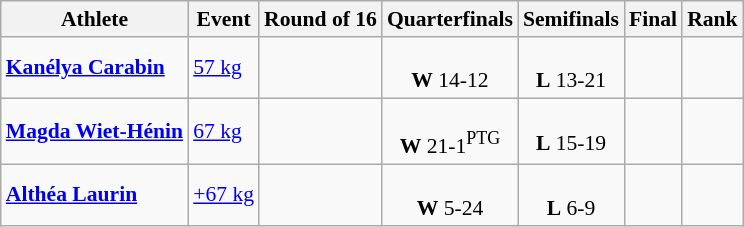<table class=wikitable style="font-size:90%; text-align:center">
<tr>
<th>Athlete</th>
<th>Event</th>
<th>Round of 16</th>
<th>Quarterfinals</th>
<th>Semifinals</th>
<th>Final</th>
<th>Rank</th>
</tr>
<tr>
<td align=left><strong><a href='#'>Kanélya Carabin</a></strong></td>
<td align=left><a href='#'>57 kg</a></td>
<td></td>
<td><br><strong>W</strong> 14-12</td>
<td><br><strong>L</strong> 13-21</td>
<td></td>
<td></td>
</tr>
<tr>
<td align=left><strong><a href='#'>Magda Wiet-Hénin</a></strong></td>
<td align=left><a href='#'>67 kg</a></td>
<td></td>
<td><br><strong>W</strong> 21-1<sup>PTG</sup></td>
<td><br><strong>L</strong> 15-19</td>
<td></td>
<td></td>
</tr>
<tr>
<td align=left><strong><a href='#'>Althéa Laurin</a></strong></td>
<td align=left><a href='#'>+67 kg</a></td>
<td></td>
<td><br><strong>W</strong> 5-24</td>
<td><br><strong>L</strong> 6-9</td>
<td></td>
<td></td>
</tr>
</table>
